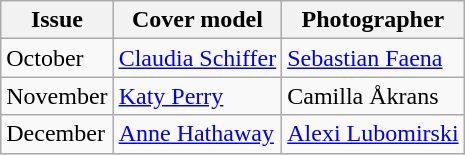<table class="sortable wikitable">
<tr>
<th>Issue</th>
<th>Cover model</th>
<th>Photographer</th>
</tr>
<tr>
<td>October</td>
<td><a href='#'>Claudia Schiffer</a></td>
<td><a href='#'>Sebastian Faena</a></td>
</tr>
<tr>
<td>November</td>
<td><a href='#'>Katy Perry</a></td>
<td>Camilla Åkrans</td>
</tr>
<tr>
<td>December</td>
<td><a href='#'>Anne Hathaway</a></td>
<td><a href='#'>Alexi Lubomirski</a></td>
</tr>
</table>
